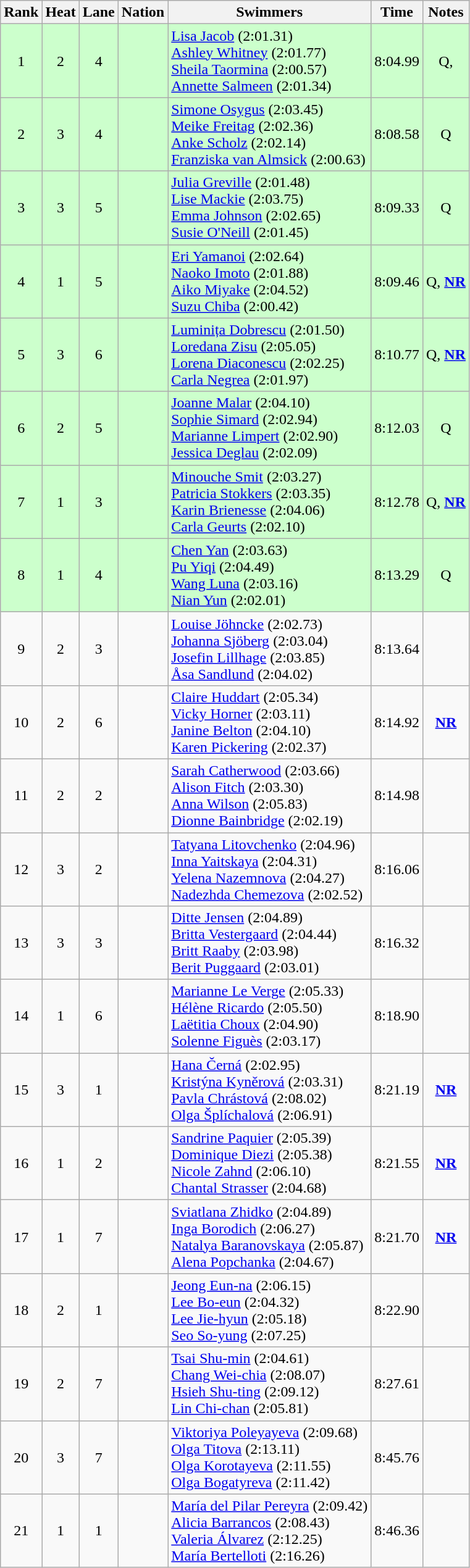<table class="wikitable sortable" style="text-align:center">
<tr>
<th>Rank</th>
<th>Heat</th>
<th>Lane</th>
<th>Nation</th>
<th>Swimmers</th>
<th>Time</th>
<th>Notes</th>
</tr>
<tr bgcolor=#cfc>
<td>1</td>
<td>2</td>
<td>4</td>
<td align=left></td>
<td align=left><a href='#'>Lisa Jacob</a> (2:01.31)<br><a href='#'>Ashley Whitney</a> (2:01.77)<br><a href='#'>Sheila Taormina</a> (2:00.57)<br><a href='#'>Annette Salmeen</a> (2:01.34)</td>
<td>8:04.99</td>
<td>Q, </td>
</tr>
<tr bgcolor=#cfc>
<td>2</td>
<td>3</td>
<td>4</td>
<td align=left></td>
<td align=left><a href='#'>Simone Osygus</a> (2:03.45)<br><a href='#'>Meike Freitag</a> (2:02.36)<br><a href='#'>Anke Scholz</a> (2:02.14)<br><a href='#'>Franziska van Almsick</a> (2:00.63)</td>
<td>8:08.58</td>
<td>Q</td>
</tr>
<tr bgcolor=#cfc>
<td>3</td>
<td>3</td>
<td>5</td>
<td align=left></td>
<td align=left><a href='#'>Julia Greville</a> (2:01.48)<br><a href='#'>Lise Mackie</a> (2:03.75)<br><a href='#'>Emma Johnson</a> (2:02.65)<br><a href='#'>Susie O'Neill</a> (2:01.45)</td>
<td>8:09.33</td>
<td>Q</td>
</tr>
<tr bgcolor=#cfc>
<td>4</td>
<td>1</td>
<td>5</td>
<td align=left></td>
<td align=left><a href='#'>Eri Yamanoi</a> (2:02.64)<br><a href='#'>Naoko Imoto</a> (2:01.88)<br><a href='#'>Aiko Miyake</a> (2:04.52)<br><a href='#'>Suzu Chiba</a> (2:00.42)</td>
<td>8:09.46</td>
<td>Q, <strong><a href='#'>NR</a></strong></td>
</tr>
<tr bgcolor=#cfc>
<td>5</td>
<td>3</td>
<td>6</td>
<td align=left></td>
<td align=left><a href='#'>Luminița Dobrescu</a> (2:01.50)<br><a href='#'>Loredana Zisu</a> (2:05.05)<br><a href='#'>Lorena Diaconescu</a> (2:02.25)<br><a href='#'>Carla Negrea</a> (2:01.97)</td>
<td>8:10.77</td>
<td>Q, <strong><a href='#'>NR</a></strong></td>
</tr>
<tr bgcolor=#cfc>
<td>6</td>
<td>2</td>
<td>5</td>
<td align=left></td>
<td align=left><a href='#'>Joanne Malar</a> (2:04.10)<br><a href='#'>Sophie Simard</a> (2:02.94)<br><a href='#'>Marianne Limpert</a> (2:02.90)<br><a href='#'>Jessica Deglau</a> (2:02.09)</td>
<td>8:12.03</td>
<td>Q</td>
</tr>
<tr bgcolor=#cfc>
<td>7</td>
<td>1</td>
<td>3</td>
<td align=left></td>
<td align=left><a href='#'>Minouche Smit</a> (2:03.27)<br><a href='#'>Patricia Stokkers</a> (2:03.35)<br><a href='#'>Karin Brienesse</a> (2:04.06)<br><a href='#'>Carla Geurts</a> (2:02.10)</td>
<td>8:12.78</td>
<td>Q, <strong><a href='#'>NR</a></strong></td>
</tr>
<tr bgcolor=#cfc>
<td>8</td>
<td>1</td>
<td>4</td>
<td align=left></td>
<td align=left><a href='#'>Chen Yan</a> (2:03.63)<br><a href='#'>Pu Yiqi</a> (2:04.49)<br><a href='#'>Wang Luna</a> (2:03.16)<br><a href='#'>Nian Yun</a> (2:02.01)</td>
<td>8:13.29</td>
<td>Q</td>
</tr>
<tr>
<td>9</td>
<td>2</td>
<td>3</td>
<td align=left></td>
<td align=left><a href='#'>Louise Jöhncke</a> (2:02.73)<br><a href='#'>Johanna Sjöberg</a> (2:03.04)<br><a href='#'>Josefin Lillhage</a> (2:03.85)<br><a href='#'>Åsa Sandlund</a> (2:04.02)</td>
<td>8:13.64</td>
<td></td>
</tr>
<tr>
<td>10</td>
<td>2</td>
<td>6</td>
<td align=left></td>
<td align=left><a href='#'>Claire Huddart</a> (2:05.34)<br><a href='#'>Vicky Horner</a> (2:03.11)<br><a href='#'>Janine Belton</a> (2:04.10)<br><a href='#'>Karen Pickering</a> (2:02.37)</td>
<td>8:14.92</td>
<td><strong><a href='#'>NR</a></strong></td>
</tr>
<tr>
<td>11</td>
<td>2</td>
<td>2</td>
<td align=left></td>
<td align=left><a href='#'>Sarah Catherwood</a> (2:03.66)<br><a href='#'>Alison Fitch</a> (2:03.30)<br><a href='#'>Anna Wilson</a> (2:05.83)<br><a href='#'>Dionne Bainbridge</a> (2:02.19)</td>
<td>8:14.98</td>
<td></td>
</tr>
<tr>
<td>12</td>
<td>3</td>
<td>2</td>
<td align=left></td>
<td align=left><a href='#'>Tatyana Litovchenko</a> (2:04.96)<br><a href='#'>Inna Yaitskaya</a> (2:04.31)<br><a href='#'>Yelena Nazemnova</a> (2:04.27)<br><a href='#'>Nadezhda Chemezova</a> (2:02.52)</td>
<td>8:16.06</td>
<td></td>
</tr>
<tr>
<td>13</td>
<td>3</td>
<td>3</td>
<td align=left></td>
<td align=left><a href='#'>Ditte Jensen</a> (2:04.89)<br><a href='#'>Britta Vestergaard</a> (2:04.44)<br><a href='#'>Britt Raaby</a> (2:03.98)<br><a href='#'>Berit Puggaard</a> (2:03.01)</td>
<td>8:16.32</td>
<td></td>
</tr>
<tr>
<td>14</td>
<td>1</td>
<td>6</td>
<td align=left></td>
<td align=left><a href='#'>Marianne Le Verge</a> (2:05.33)<br><a href='#'>Hélène Ricardo</a> (2:05.50)<br><a href='#'>Laëtitia Choux</a> (2:04.90)<br><a href='#'>Solenne Figuès</a> (2:03.17)</td>
<td>8:18.90</td>
<td></td>
</tr>
<tr>
<td>15</td>
<td>3</td>
<td>1</td>
<td align=left></td>
<td align=left><a href='#'>Hana Černá</a> (2:02.95)<br><a href='#'>Kristýna Kyněrová</a> (2:03.31)<br><a href='#'>Pavla Chrástová</a> (2:08.02)<br><a href='#'>Olga Šplíchalová</a> (2:06.91)</td>
<td>8:21.19</td>
<td><strong><a href='#'>NR</a></strong></td>
</tr>
<tr>
<td>16</td>
<td>1</td>
<td>2</td>
<td align=left></td>
<td align=left><a href='#'>Sandrine Paquier</a> (2:05.39)<br><a href='#'>Dominique Diezi</a> (2:05.38)<br><a href='#'>Nicole Zahnd</a> (2:06.10)<br><a href='#'>Chantal Strasser</a> (2:04.68)</td>
<td>8:21.55</td>
<td><strong><a href='#'>NR</a></strong></td>
</tr>
<tr>
<td>17</td>
<td>1</td>
<td>7</td>
<td align=left></td>
<td align=left><a href='#'>Sviatlana Zhidko</a> (2:04.89)<br><a href='#'>Inga Borodich</a> (2:06.27)<br><a href='#'>Natalya Baranovskaya</a> (2:05.87)<br><a href='#'>Alena Popchanka</a> (2:04.67)</td>
<td>8:21.70</td>
<td><strong><a href='#'>NR</a></strong></td>
</tr>
<tr>
<td>18</td>
<td>2</td>
<td>1</td>
<td align=left></td>
<td align=left><a href='#'>Jeong Eun-na</a> (2:06.15)<br><a href='#'>Lee Bo-eun</a> (2:04.32)<br><a href='#'>Lee Jie-hyun</a> (2:05.18)<br><a href='#'>Seo So-yung</a> (2:07.25)</td>
<td>8:22.90</td>
<td></td>
</tr>
<tr>
<td>19</td>
<td>2</td>
<td>7</td>
<td align=left></td>
<td align=left><a href='#'>Tsai Shu-min</a> (2:04.61)<br><a href='#'>Chang Wei-chia</a> (2:08.07)<br><a href='#'>Hsieh Shu-ting</a> (2:09.12)<br><a href='#'>Lin Chi-chan</a> (2:05.81)</td>
<td>8:27.61</td>
<td></td>
</tr>
<tr>
<td>20</td>
<td>3</td>
<td>7</td>
<td align=left></td>
<td align=left><a href='#'>Viktoriya Poleyayeva</a> (2:09.68)<br><a href='#'>Olga Titova</a> (2:13.11)<br><a href='#'>Olga Korotayeva</a> (2:11.55)<br><a href='#'>Olga Bogatyreva</a> (2:11.42)</td>
<td>8:45.76</td>
<td></td>
</tr>
<tr>
<td>21</td>
<td>1</td>
<td>1</td>
<td align=left></td>
<td align=left><a href='#'>María del Pilar Pereyra</a> (2:09.42)<br><a href='#'>Alicia Barrancos</a> (2:08.43)<br><a href='#'>Valeria Álvarez</a> (2:12.25)<br><a href='#'>María Bertelloti</a> (2:16.26)</td>
<td>8:46.36</td>
<td></td>
</tr>
</table>
